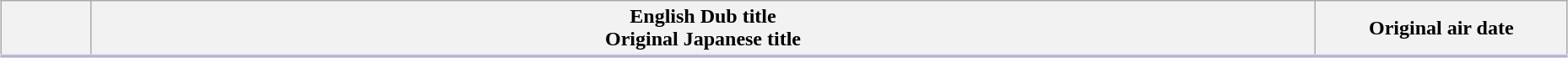<table class="plainrowheaders wikitable" style="width:98%; margin:auto; background:#FFF;">
<tr style="border-bottom: 3px solid #CCF;">
<th style="width:4em;"></th>
<th>English Dub title<br>Original Japanese title</th>
<th style="width:12em;">Original air date</th>
</tr>
<tr>
</tr>
</table>
